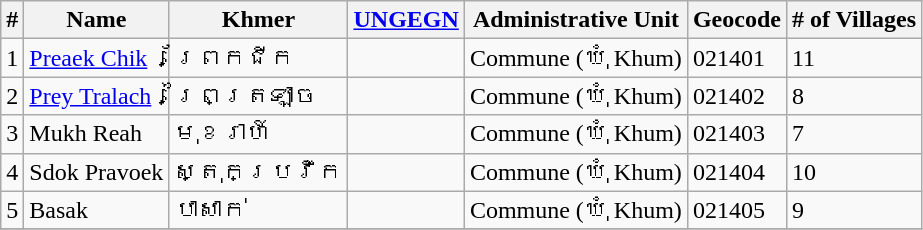<table class="wikitable sortable">
<tr>
<th>#</th>
<th>Name</th>
<th>Khmer</th>
<th><a href='#'>UNGEGN</a></th>
<th>Administrative Unit</th>
<th>Geocode</th>
<th># of Villages</th>
</tr>
<tr>
<td>1</td>
<td><a href='#'>Preaek Chik</a></td>
<td>ព្រែកជីក</td>
<td></td>
<td>Commune (ឃុំ Khum)</td>
<td>021401</td>
<td>11</td>
</tr>
<tr>
<td>2</td>
<td><a href='#'>Prey Tralach</a></td>
<td>ព្រៃត្រឡាច</td>
<td></td>
<td>Commune (ឃុំ Khum)</td>
<td>021402</td>
<td>8</td>
</tr>
<tr>
<td>3</td>
<td>Mukh Reah</td>
<td>មុខរាហ៍</td>
<td></td>
<td>Commune (ឃុំ Khum)</td>
<td>021403</td>
<td>7</td>
</tr>
<tr>
<td>4</td>
<td>Sdok Pravoek</td>
<td>ស្តុកប្រវឹក</td>
<td></td>
<td>Commune (ឃុំ Khum)</td>
<td>021404</td>
<td>10</td>
</tr>
<tr>
<td>5</td>
<td>Basak</td>
<td>បាសាក់</td>
<td></td>
<td>Commune (ឃុំ Khum)</td>
<td>021405</td>
<td>9</td>
</tr>
<tr>
</tr>
</table>
